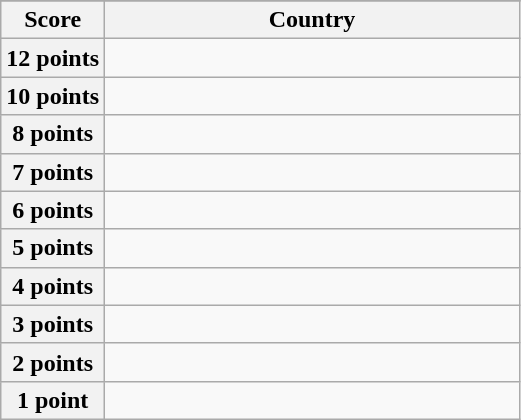<table class="wikitable">
<tr>
</tr>
<tr>
<th scope="col" width="20%">Score</th>
<th scope="col">Country</th>
</tr>
<tr>
<th scope="row">12 points</th>
<td></td>
</tr>
<tr>
<th scope="row">10 points</th>
<td></td>
</tr>
<tr>
<th scope="row">8 points</th>
<td></td>
</tr>
<tr>
<th scope="row">7 points</th>
<td></td>
</tr>
<tr>
<th scope="row">6 points</th>
<td></td>
</tr>
<tr>
<th scope="row">5 points</th>
<td></td>
</tr>
<tr>
<th scope="row">4 points</th>
<td></td>
</tr>
<tr>
<th scope="row">3 points</th>
<td></td>
</tr>
<tr>
<th scope="row">2 points</th>
<td></td>
</tr>
<tr>
<th scope="row">1 point</th>
<td></td>
</tr>
</table>
